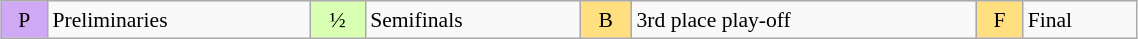<table class="wikitable" style="margin:0.5em auto; font-size:90%; line-height:1.25em;" width=60%;>
<tr>
<td style="background-color:#D0A9F5;text-align:center;">P</td>
<td>Preliminaries</td>
<td style="background-color:#D9FFB2;text-align:center;">½</td>
<td>Semifinals</td>
<td style="background-color:#FFDF80;text-align:center;">B</td>
<td>3rd place play-off</td>
<td style="background-color:#FFDF80;text-align:center;">F</td>
<td>Final</td>
</tr>
</table>
